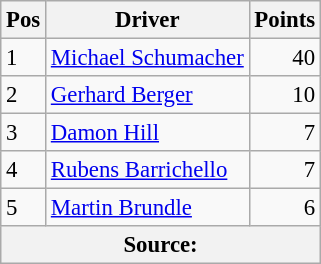<table class="wikitable" style="font-size: 95%;">
<tr>
<th>Pos</th>
<th>Driver</th>
<th>Points</th>
</tr>
<tr>
<td>1</td>
<td> <a href='#'>Michael Schumacher</a></td>
<td align="right">40</td>
</tr>
<tr>
<td>2</td>
<td> <a href='#'>Gerhard Berger</a></td>
<td align="right">10</td>
</tr>
<tr>
<td>3</td>
<td> <a href='#'>Damon Hill</a></td>
<td align="right">7</td>
</tr>
<tr>
<td>4</td>
<td> <a href='#'>Rubens Barrichello</a></td>
<td align="right">7</td>
</tr>
<tr>
<td>5</td>
<td> <a href='#'>Martin Brundle</a></td>
<td align="right">6</td>
</tr>
<tr>
<th colspan=4>Source: </th>
</tr>
</table>
